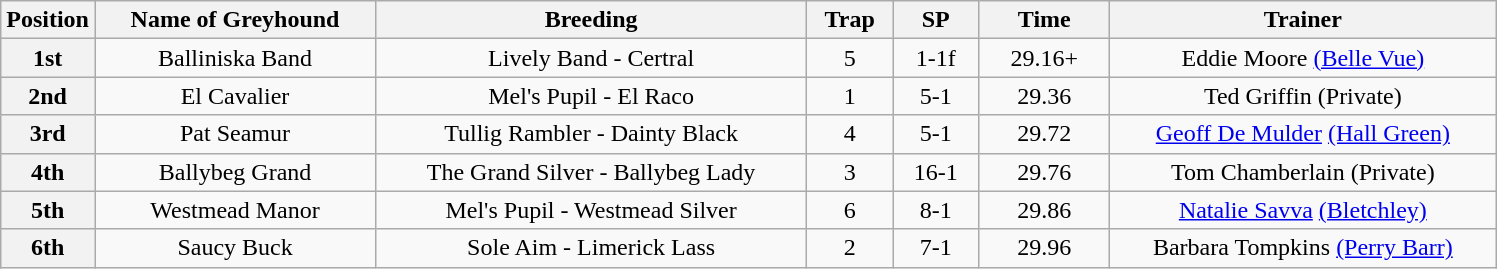<table class="wikitable" style="text-align: center">
<tr>
<th width=50>Position</th>
<th width=180>Name of Greyhound</th>
<th width=280>Breeding</th>
<th width=50>Trap</th>
<th width=50>SP</th>
<th width=80>Time</th>
<th width=250>Trainer</th>
</tr>
<tr>
<th>1st</th>
<td>Balliniska Band</td>
<td>Lively Band - Certral</td>
<td>5</td>
<td>1-1f</td>
<td>29.16+</td>
<td>Eddie Moore <a href='#'>(Belle Vue)</a></td>
</tr>
<tr>
<th>2nd</th>
<td>El Cavalier</td>
<td>Mel's Pupil - El Raco</td>
<td>1</td>
<td>5-1</td>
<td>29.36</td>
<td>Ted Griffin (Private)</td>
</tr>
<tr>
<th>3rd</th>
<td>Pat Seamur</td>
<td>Tullig Rambler - Dainty Black</td>
<td>4</td>
<td>5-1</td>
<td>29.72</td>
<td><a href='#'>Geoff De Mulder</a> <a href='#'>(Hall Green)</a></td>
</tr>
<tr>
<th>4th</th>
<td>Ballybeg Grand</td>
<td>The Grand Silver - Ballybeg Lady</td>
<td>3</td>
<td>16-1</td>
<td>29.76</td>
<td>Tom Chamberlain (Private)</td>
</tr>
<tr>
<th>5th</th>
<td>Westmead Manor</td>
<td>Mel's Pupil - Westmead Silver</td>
<td>6</td>
<td>8-1</td>
<td>29.86</td>
<td><a href='#'>Natalie Savva</a> <a href='#'>(Bletchley)</a></td>
</tr>
<tr>
<th>6th</th>
<td>Saucy Buck</td>
<td>Sole Aim - Limerick Lass</td>
<td>2</td>
<td>7-1</td>
<td>29.96</td>
<td>Barbara Tompkins <a href='#'>(Perry Barr)</a></td>
</tr>
</table>
